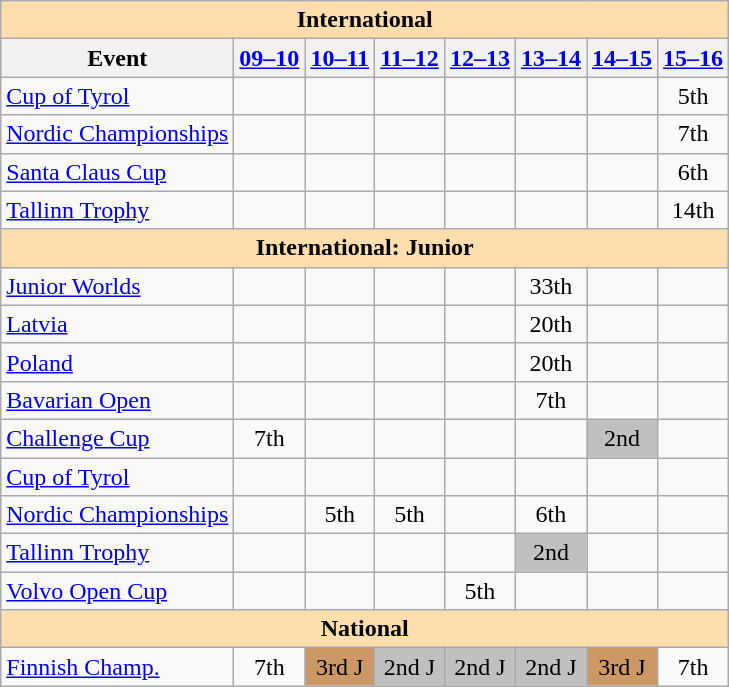<table class="wikitable" style="text-align:center">
<tr>
<th style="background-color: #ffdead; " colspan=8 align=center>International</th>
</tr>
<tr>
<th>Event</th>
<th><a href='#'>09–10</a></th>
<th><a href='#'>10–11</a></th>
<th><a href='#'>11–12</a></th>
<th><a href='#'>12–13</a></th>
<th><a href='#'>13–14</a></th>
<th><a href='#'>14–15</a></th>
<th><a href='#'>15–16</a></th>
</tr>
<tr>
<td align=left><a href='#'>Cup of Tyrol</a></td>
<td></td>
<td></td>
<td></td>
<td></td>
<td></td>
<td></td>
<td>5th</td>
</tr>
<tr>
<td align=left><a href='#'>Nordic Championships</a></td>
<td></td>
<td></td>
<td></td>
<td></td>
<td></td>
<td></td>
<td>7th</td>
</tr>
<tr>
<td align=left><a href='#'>Santa Claus Cup</a></td>
<td></td>
<td></td>
<td></td>
<td></td>
<td></td>
<td></td>
<td>6th</td>
</tr>
<tr>
<td align=left><a href='#'>Tallinn Trophy</a></td>
<td></td>
<td></td>
<td></td>
<td></td>
<td></td>
<td></td>
<td>14th</td>
</tr>
<tr>
<th style="background-color: #ffdead; " colspan=8 align=center>International: Junior</th>
</tr>
<tr>
<td align=left><a href='#'>Junior Worlds</a></td>
<td></td>
<td></td>
<td></td>
<td></td>
<td>33th</td>
<td></td>
<td></td>
</tr>
<tr>
<td align=left> <a href='#'>Latvia</a></td>
<td></td>
<td></td>
<td></td>
<td></td>
<td>20th</td>
<td></td>
<td></td>
</tr>
<tr>
<td align=left> <a href='#'>Poland</a></td>
<td></td>
<td></td>
<td></td>
<td></td>
<td>20th</td>
<td></td>
<td></td>
</tr>
<tr>
<td align=left><a href='#'>Bavarian Open</a></td>
<td></td>
<td></td>
<td></td>
<td></td>
<td>7th</td>
<td></td>
<td></td>
</tr>
<tr>
<td align=left><a href='#'>Challenge Cup</a></td>
<td>7th</td>
<td></td>
<td></td>
<td></td>
<td></td>
<td bgcolor=silver>2nd</td>
<td></td>
</tr>
<tr>
<td align=left><a href='#'>Cup of Tyrol</a></td>
<td></td>
<td></td>
<td></td>
<td></td>
<td></td>
<td></td>
<td></td>
</tr>
<tr>
<td align=left><a href='#'>Nordic Championships</a></td>
<td></td>
<td>5th</td>
<td>5th</td>
<td></td>
<td>6th</td>
<td></td>
<td></td>
</tr>
<tr>
<td align=left><a href='#'>Tallinn Trophy</a></td>
<td></td>
<td></td>
<td></td>
<td></td>
<td bgcolor=silver>2nd</td>
<td></td>
<td></td>
</tr>
<tr>
<td align=left><a href='#'>Volvo Open Cup</a></td>
<td></td>
<td></td>
<td></td>
<td>5th</td>
<td></td>
<td></td>
<td></td>
</tr>
<tr>
<th style="background-color: #ffdead; " colspan=8 align=center>National</th>
</tr>
<tr>
<td align=left><a href='#'>Finnish Champ.</a></td>
<td>7th</td>
<td bgcolor=cc9966>3rd J</td>
<td bgcolor=silver>2nd J</td>
<td bgcolor=silver>2nd J</td>
<td bgcolor=silver>2nd J</td>
<td bgcolor=cc9966>3rd J</td>
<td>7th</td>
</tr>
</table>
